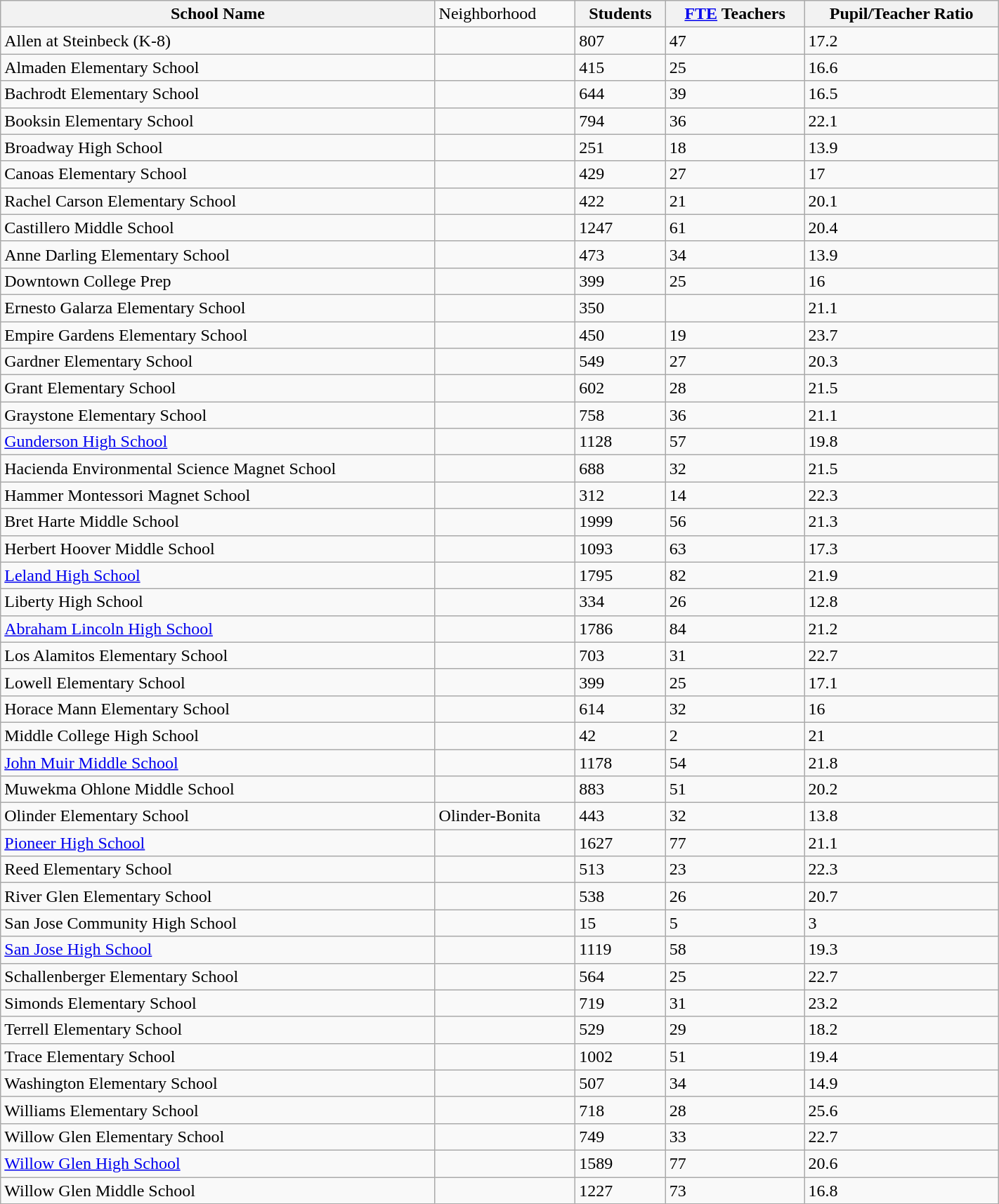<table class=wikitable width=75% border="1" align=center>
<tr>
<th>School Name</th>
<td>Neighborhood</td>
<th>Students</th>
<th><a href='#'>FTE</a> Teachers</th>
<th>Pupil/Teacher Ratio</th>
</tr>
<tr>
<td>Allen at Steinbeck (K-8)</td>
<td></td>
<td>807</td>
<td>47</td>
<td>17.2<br></td>
</tr>
<tr>
<td>Almaden Elementary School</td>
<td></td>
<td>415</td>
<td>25</td>
<td>16.6<br></td>
</tr>
<tr>
<td>Bachrodt Elementary School</td>
<td></td>
<td>644</td>
<td>39</td>
<td>16.5<br></td>
</tr>
<tr>
<td>Booksin Elementary School</td>
<td></td>
<td>794</td>
<td>36</td>
<td>22.1<br></td>
</tr>
<tr>
<td>Broadway High School</td>
<td></td>
<td>251</td>
<td>18</td>
<td>13.9<br></td>
</tr>
<tr>
<td>Canoas Elementary School</td>
<td></td>
<td>429</td>
<td>27</td>
<td>17<br></td>
</tr>
<tr>
<td>Rachel Carson Elementary School</td>
<td></td>
<td>422</td>
<td>21</td>
<td>20.1<br></td>
</tr>
<tr>
<td>Castillero Middle School</td>
<td></td>
<td>1247</td>
<td>61</td>
<td>20.4<br></td>
</tr>
<tr>
<td>Anne Darling Elementary School</td>
<td></td>
<td>473</td>
<td>34</td>
<td>13.9<br></td>
</tr>
<tr>
<td>Downtown College Prep</td>
<td></td>
<td>399</td>
<td>25</td>
<td>16<br></td>
</tr>
<tr>
<td>Ernesto Galarza Elementary School</td>
<td></td>
<td>350</td>
<td></td>
<td>21.1<br></td>
</tr>
<tr>
<td>Empire Gardens Elementary School</td>
<td></td>
<td>450</td>
<td>19</td>
<td>23.7<br></td>
</tr>
<tr>
<td>Gardner Elementary School</td>
<td></td>
<td>549</td>
<td>27</td>
<td>20.3<br></td>
</tr>
<tr>
<td>Grant Elementary School</td>
<td></td>
<td>602</td>
<td>28</td>
<td>21.5<br></td>
</tr>
<tr>
<td>Graystone Elementary School</td>
<td></td>
<td>758</td>
<td>36</td>
<td>21.1<br></td>
</tr>
<tr>
<td><a href='#'>Gunderson High School</a></td>
<td></td>
<td>1128</td>
<td>57</td>
<td>19.8<br></td>
</tr>
<tr>
<td>Hacienda Environmental Science Magnet School</td>
<td></td>
<td>688</td>
<td>32</td>
<td>21.5<br></td>
</tr>
<tr>
<td>Hammer Montessori Magnet School</td>
<td></td>
<td>312</td>
<td>14</td>
<td>22.3<br></td>
</tr>
<tr>
<td>Bret Harte Middle School</td>
<td></td>
<td>1999</td>
<td>56</td>
<td>21.3<br></td>
</tr>
<tr>
<td>Herbert Hoover Middle School</td>
<td></td>
<td>1093</td>
<td>63</td>
<td>17.3<br></td>
</tr>
<tr>
<td><a href='#'>Leland High School</a></td>
<td></td>
<td>1795</td>
<td>82</td>
<td>21.9<br></td>
</tr>
<tr>
<td>Liberty High School</td>
<td></td>
<td>334</td>
<td>26</td>
<td>12.8<br></td>
</tr>
<tr>
<td><a href='#'>Abraham Lincoln High School</a></td>
<td></td>
<td>1786</td>
<td>84</td>
<td>21.2<br></td>
</tr>
<tr>
<td>Los Alamitos Elementary School</td>
<td></td>
<td>703</td>
<td>31</td>
<td>22.7<br></td>
</tr>
<tr>
<td>Lowell Elementary School</td>
<td></td>
<td>399</td>
<td>25</td>
<td>17.1<br></td>
</tr>
<tr>
<td>Horace Mann Elementary School</td>
<td></td>
<td>614</td>
<td>32</td>
<td>16<br></td>
</tr>
<tr>
<td>Middle College High School</td>
<td></td>
<td>42</td>
<td>2</td>
<td>21<br></td>
</tr>
<tr>
<td><a href='#'>John Muir Middle School</a></td>
<td></td>
<td>1178</td>
<td>54</td>
<td>21.8<br></td>
</tr>
<tr>
<td>Muwekma Ohlone Middle School</td>
<td></td>
<td>883</td>
<td>51</td>
<td>20.2<br></td>
</tr>
<tr>
<td>Olinder Elementary School</td>
<td>Olinder-Bonita</td>
<td>443</td>
<td>32</td>
<td>13.8<br></td>
</tr>
<tr>
<td><a href='#'>Pioneer High School</a></td>
<td></td>
<td>1627</td>
<td>77</td>
<td>21.1</td>
</tr>
<tr>
<td>Reed Elementary School</td>
<td></td>
<td>513</td>
<td>23</td>
<td>22.3<br></td>
</tr>
<tr>
<td>River Glen Elementary School</td>
<td></td>
<td>538</td>
<td>26</td>
<td>20.7<br></td>
</tr>
<tr>
<td>San Jose Community High School</td>
<td></td>
<td>15</td>
<td>5</td>
<td>3<br></td>
</tr>
<tr>
<td><a href='#'>San Jose High School</a></td>
<td></td>
<td>1119</td>
<td>58</td>
<td>19.3<br></td>
</tr>
<tr>
<td>Schallenberger Elementary School</td>
<td></td>
<td>564</td>
<td>25</td>
<td>22.7<br></td>
</tr>
<tr>
<td>Simonds Elementary School</td>
<td></td>
<td>719</td>
<td>31</td>
<td>23.2</td>
</tr>
<tr>
<td>Terrell Elementary School</td>
<td></td>
<td>529</td>
<td>29</td>
<td>18.2<br></td>
</tr>
<tr>
<td>Trace Elementary School</td>
<td></td>
<td>1002</td>
<td>51</td>
<td>19.4<br></td>
</tr>
<tr>
<td>Washington Elementary School</td>
<td></td>
<td>507</td>
<td>34</td>
<td>14.9<br></td>
</tr>
<tr>
<td>Williams Elementary School</td>
<td></td>
<td>718</td>
<td>28</td>
<td>25.6<br></td>
</tr>
<tr>
<td>Willow Glen Elementary School</td>
<td></td>
<td>749</td>
<td>33</td>
<td>22.7<br></td>
</tr>
<tr>
<td><a href='#'>Willow Glen High School</a></td>
<td></td>
<td>1589</td>
<td>77</td>
<td>20.6<br></td>
</tr>
<tr>
<td>Willow Glen Middle School</td>
<td></td>
<td>1227</td>
<td>73</td>
<td>16.8</td>
</tr>
</table>
